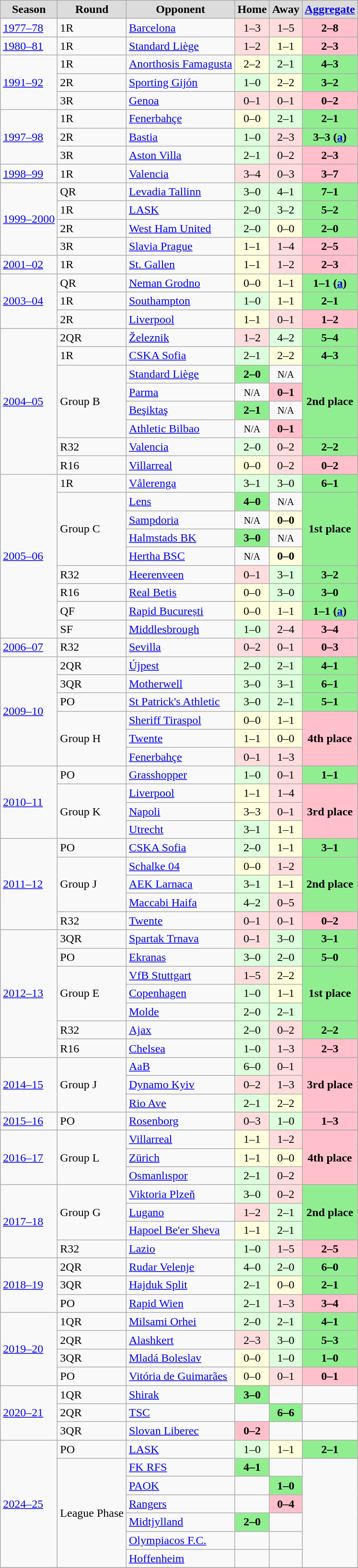<table class="wikitable" style="text-align: center;">
<tr>
<th style="background:#DCDCDC">Season</th>
<th style="background:#DCDCDC">Round</th>
<th style="background:#DCDCDC">Opponent</th>
<th style="background:#DCDCDC">Home</th>
<th style="background:#DCDCDC">Away</th>
<th style="background:#DCDCDC"><a href='#'>Aggregate</a></th>
</tr>
<tr>
<td align=left><a href='#'>1977–78</a></td>
<td align=left>1R</td>
<td align=left> <a href='#'>Barcelona</a></td>
<td bgcolor="#ffdddd">1–3</td>
<td bgcolor="#ffdddd">1–5</td>
<td bgcolor=pink style="text-align:center;"><strong>2–8</strong></td>
</tr>
<tr>
<td align=left><a href='#'>1980–81</a></td>
<td align=left>1R</td>
<td align=left> <a href='#'>Standard Liège</a></td>
<td bgcolor="#ffdddd">1–2</td>
<td bgcolor="#ffffdd">1–1</td>
<td bgcolor=pink style="text-align:center;"><strong>2–3</strong></td>
</tr>
<tr>
<td rowspan=3 align=left><a href='#'>1991–92</a></td>
<td align=left>1R</td>
<td align=left> <a href='#'>Anorthosis Famagusta</a></td>
<td bgcolor="#ffffdd">2–2 </td>
<td bgcolor="#ddffdd">2–1</td>
<td bgcolor=lightgreen style="text-align:center;"><strong>4–3</strong></td>
</tr>
<tr>
<td align=left>2R</td>
<td align=left> <a href='#'>Sporting Gijón</a></td>
<td bgcolor="#ddffdd">1–0</td>
<td bgcolor="#ffffdd">2–2</td>
<td bgcolor=lightgreen style="text-align:center;"><strong>3–2</strong></td>
</tr>
<tr>
<td align=left>3R</td>
<td align=left> <a href='#'>Genoa</a></td>
<td bgcolor="#ffdddd">0–1</td>
<td bgcolor="#ffdddd">0–1</td>
<td bgcolor=pink style="text-align:center;"><strong>0–2</strong></td>
</tr>
<tr>
<td rowspan=3 align=left><a href='#'>1997–98</a></td>
<td align=left>1R</td>
<td align=left> <a href='#'>Fenerbahçe</a></td>
<td bgcolor="#ffffdd">0–0</td>
<td bgcolor="#ddffdd">2–1</td>
<td bgcolor=lightgreen style="text-align:center;"><strong>2–1</strong></td>
</tr>
<tr>
<td align=left>2R</td>
<td align=left> <a href='#'>Bastia</a></td>
<td bgcolor="#ddffdd">1–0</td>
<td bgcolor="#ffdddd">2–3</td>
<td bgcolor=lightgreen style="text-align:center;"><strong>3–3 (<a href='#'>a</a>)</strong></td>
</tr>
<tr>
<td align=left>3R</td>
<td align=left> <a href='#'>Aston Villa</a></td>
<td bgcolor="#ddffdd">2–1</td>
<td bgcolor="#ffdddd">0–2</td>
<td bgcolor=pink style="text-align:center;"><strong>2–3</strong></td>
</tr>
<tr>
<td align=left><a href='#'>1998–99</a></td>
<td align=left>1R</td>
<td align=left> <a href='#'>Valencia</a></td>
<td bgcolor="#ffdddd">3–4</td>
<td bgcolor="#ffdddd">0–3</td>
<td bgcolor=pink style="text-align:center;"><strong>3–7</strong></td>
</tr>
<tr>
<td rowspan=4 align=left><a href='#'>1999–2000</a></td>
<td align=left>QR</td>
<td align=left> <a href='#'>Levadia Tallinn</a></td>
<td bgcolor="#ddffdd">3–0</td>
<td bgcolor="#ddffdd">4–1</td>
<td bgcolor=lightgreen style="text-align:center;"><strong>7–1</strong></td>
</tr>
<tr>
<td align=left>1R</td>
<td align=left> <a href='#'>LASK</a></td>
<td bgcolor="#ddffdd">2–0</td>
<td bgcolor="#ddffdd">3–2</td>
<td bgcolor=lightgreen style="text-align:center;"><strong>5–2</strong></td>
</tr>
<tr>
<td align=left>2R</td>
<td align=left> <a href='#'>West Ham United</a></td>
<td bgcolor="#ddffdd">2–0</td>
<td bgcolor="#ffffdd">0–0</td>
<td bgcolor=lightgreen style="text-align:center;"><strong>2–0</strong></td>
</tr>
<tr>
<td align=left>3R</td>
<td align=left> <a href='#'>Slavia Prague</a></td>
<td bgcolor="#ffffdd">1–1</td>
<td bgcolor="#ffdddd">1–4</td>
<td bgcolor=pink style="text-align:center;"><strong>2–5</strong></td>
</tr>
<tr>
<td align=left><a href='#'>2001–02</a></td>
<td align=left>1R</td>
<td align=left> <a href='#'>St. Gallen</a></td>
<td bgcolor="#ffffdd">1–1</td>
<td bgcolor="#ffdddd">1–2</td>
<td bgcolor=pink style="text-align:center;"><strong>2–3</strong></td>
</tr>
<tr>
<td rowspan=3 align=left><a href='#'>2003–04</a></td>
<td align=left>QR</td>
<td align=left> <a href='#'>Neman Grodno</a></td>
<td bgcolor="#ffffdd">0–0</td>
<td bgcolor="#ffffdd">1–1</td>
<td bgcolor=lightgreen style="text-align:center;"><strong>1–1 (<a href='#'>a</a>)</strong></td>
</tr>
<tr>
<td align=left>1R</td>
<td align=left> <a href='#'>Southampton</a></td>
<td bgcolor="#ddffdd">1–0</td>
<td bgcolor="#ffffdd">1–1</td>
<td bgcolor=lightgreen style="text-align:center;"><strong>2–1</strong></td>
</tr>
<tr>
<td align=left>2R</td>
<td align=left> <a href='#'>Liverpool</a></td>
<td bgcolor="#ffffdd">1–1</td>
<td bgcolor="#ffdddd">0–1</td>
<td bgcolor=pink style="text-align:center;"><strong>1–2</strong></td>
</tr>
<tr>
<td rowspan=8 align=left><a href='#'>2004–05</a></td>
<td align=left>2QR</td>
<td align=left> <a href='#'>Železnik</a></td>
<td bgcolor="#ffdddd">1–2</td>
<td bgcolor="#ddffdd">4–2</td>
<td bgcolor=lightgreen style="text-align:center;"><strong>5–4</strong></td>
</tr>
<tr>
<td align=left>1R</td>
<td align=left> <a href='#'>CSKA Sofia</a></td>
<td bgcolor="#ddffdd">2–1</td>
<td bgcolor="#ffffdd">2–2</td>
<td bgcolor=lightgreen style="text-align:center;"><strong>4–3</strong></td>
</tr>
<tr>
<td rowspan=4 align=left>Group B</td>
<td align=left> <a href='#'>Standard Liège</a></td>
<td bgcolor=lightgreen style="text-align:center;"><strong>2–0</strong></td>
<td><span><small>N/A</small></span></td>
<td rowspan="4" bgcolor=lightgreen style="text-align:center;"><strong>2nd place</strong></td>
</tr>
<tr>
<td align=left> <a href='#'>Parma</a></td>
<td><span><small>N/A</small></span></td>
<td bgcolor=pink style="text-align:center;"><strong>0–1</strong></td>
</tr>
<tr>
<td align=left> <a href='#'>Beşiktaş</a></td>
<td bgcolor=lightgreen style="text-align:center;"><strong>2–1</strong></td>
<td><span><small>N/A</small></span></td>
</tr>
<tr>
<td align=left> <a href='#'>Athletic Bilbao</a></td>
<td><span><small>N/A</small></span></td>
<td bgcolor=pink style="text-align:center;"><strong>0–1</strong></td>
</tr>
<tr>
<td align=left>R32</td>
<td align=left> <a href='#'>Valencia</a></td>
<td bgcolor="#ddffdd">2–0</td>
<td bgcolor="#ffdddd">0–2</td>
<td bgcolor=lightgreen style="text-align:center;"><strong>2–2 </strong></td>
</tr>
<tr>
<td align=left>R16</td>
<td align=left> <a href='#'>Villarreal</a></td>
<td bgcolor="#ffffdd">0–0</td>
<td bgcolor="#ffdddd">0–2</td>
<td bgcolor=pink style="text-align:center;"><strong>0–2</strong></td>
</tr>
<tr>
<td rowspan=9 align=left><a href='#'>2005–06</a></td>
<td align=left>1R</td>
<td align=left> <a href='#'>Vålerenga</a></td>
<td bgcolor="#ddffdd">3–1</td>
<td bgcolor="#ddffdd">3–0</td>
<td bgcolor=lightgreen style="text-align:center;"><strong>6–1</strong></td>
</tr>
<tr>
<td rowspan=4 align=left>Group C</td>
<td align=left> <a href='#'>Lens</a></td>
<td bgcolor=lightgreen style="text-align:center;"><strong>4–0</strong></td>
<td><span><small>N/A</small></span></td>
<td rowspan="4" bgcolor=lightgreen style="text-align:center;"><strong>1st place</strong></td>
</tr>
<tr>
<td align=left> <a href='#'>Sampdoria</a></td>
<td><span><small>N/A</small></span></td>
<td bgcolor="#ffffdd"><strong>0–0</strong></td>
</tr>
<tr>
<td align=left> <a href='#'>Halmstads BK</a></td>
<td bgcolor=lightgreen style="text-align:center;"><strong>3–0</strong></td>
<td><span><small>N/A</small></span></td>
</tr>
<tr>
<td align=left> <a href='#'>Hertha BSC</a></td>
<td><span><small>N/A</small></span></td>
<td bgcolor="#ffffdd"><strong>0–0</strong></td>
</tr>
<tr>
<td align=left>R32</td>
<td align=left> <a href='#'>Heerenveen</a></td>
<td bgcolor="#ffdddd">0–1</td>
<td bgcolor="#ddffdd">3–1</td>
<td bgcolor=lightgreen style="text-align:center;"><strong>3–2</strong></td>
</tr>
<tr>
<td align=left>R16</td>
<td align=left> <a href='#'>Real Betis</a></td>
<td bgcolor="#ffffdd">0–0</td>
<td bgcolor="#ddffdd">3–0</td>
<td bgcolor=lightgreen style="text-align:center;"><strong>3–0</strong></td>
</tr>
<tr>
<td align=left>QF</td>
<td align=left> <a href='#'>Rapid București</a></td>
<td bgcolor="#ffffdd">0–0</td>
<td bgcolor="#ffffdd">1–1</td>
<td bgcolor=lightgreen style="text-align:center;"><strong>1–1 (<a href='#'>a</a>)</strong></td>
</tr>
<tr>
<td align=left>SF</td>
<td align=left> <a href='#'>Middlesbrough</a></td>
<td bgcolor="#ddffdd">1–0</td>
<td bgcolor="#ffdddd">2–4</td>
<td bgcolor=pink style="text-align:center;"><strong>3–4</strong></td>
</tr>
<tr>
<td align=left><a href='#'>2006–07</a></td>
<td align=left>R32</td>
<td align=left> <a href='#'>Sevilla</a></td>
<td bgcolor="#ffdddd">0–2</td>
<td bgcolor="#ffdddd">0–1</td>
<td bgcolor=pink style="text-align:center;"><strong>0–3</strong></td>
</tr>
<tr>
<td rowspan=6 align=left><a href='#'>2009–10</a></td>
<td align=left>2QR</td>
<td align=left> <a href='#'>Újpest</a></td>
<td bgcolor="#ddffdd">2–0</td>
<td bgcolor="#ddffdd">2–1</td>
<td bgcolor=lightgreen style="text-align:center;"><strong>4–1</strong></td>
</tr>
<tr>
<td align=left>3QR</td>
<td align=left> <a href='#'>Motherwell</a></td>
<td bgcolor="#ddffdd">3–0</td>
<td bgcolor="#ddffdd">3–1</td>
<td bgcolor=lightgreen style="text-align:center;"><strong>6–1</strong></td>
</tr>
<tr>
<td align=left>PO</td>
<td align=left> <a href='#'>St Patrick's Athletic</a></td>
<td bgcolor="#ddffdd">3–0</td>
<td bgcolor="#ddffdd">2–1</td>
<td bgcolor=lightgreen style="text-align:center;"><strong>5–1</strong></td>
</tr>
<tr>
<td rowspan=3 align=left>Group H</td>
<td align=left> <a href='#'>Sheriff Tiraspol</a></td>
<td bgcolor="#ffffdd">0–0</td>
<td bgcolor="#ffffdd">1–1</td>
<td rowspan="3" bgcolor=pink style="text-align:center;"><strong>4th place</strong></td>
</tr>
<tr>
<td align=left> <a href='#'>Twente</a></td>
<td bgcolor="#ffffdd">1–1</td>
<td bgcolor="#ffffdd">0–0</td>
</tr>
<tr>
<td align=left> <a href='#'>Fenerbahçe</a></td>
<td bgcolor="#ffdddd">0–1</td>
<td bgcolor="#ffdddd">1–3</td>
</tr>
<tr>
<td rowspan=4 align=left><a href='#'>2010–11</a></td>
<td align=left>PO</td>
<td align=left> <a href='#'>Grasshopper</a></td>
<td bgcolor="#ddffdd">1–0</td>
<td bgcolor="#ffdddd">0–1</td>
<td bgcolor=lightgreen style="text-align:center;"><strong>1–1 </strong></td>
</tr>
<tr>
<td rowspan=3 align=left>Group K</td>
<td align=left> <a href='#'>Liverpool</a></td>
<td bgcolor="#ffffdd">1–1</td>
<td bgcolor="#ffdddd">1–4</td>
<td rowspan="3" bgcolor=pink style="text-align:center;"><strong>3rd place</strong></td>
</tr>
<tr>
<td align=left> <a href='#'>Napoli</a></td>
<td bgcolor="#ffffdd">3–3</td>
<td bgcolor="#ffdddd">0–1</td>
</tr>
<tr>
<td align=left> <a href='#'>Utrecht</a></td>
<td bgcolor="#ddffdd">3–1</td>
<td bgcolor="#ffffdd">1–1</td>
</tr>
<tr>
<td rowspan=5 align=left><a href='#'>2011–12</a></td>
<td align=left>PO</td>
<td align=left> <a href='#'>CSKA Sofia</a></td>
<td bgcolor="#ddffdd">2–0</td>
<td bgcolor="#ffffdd">1–1</td>
<td bgcolor=lightgreen style="text-align:center;"><strong>3–1</strong></td>
</tr>
<tr>
<td rowspan=3 align=left>Group J</td>
<td align=left> <a href='#'>Schalke 04</a></td>
<td bgcolor="#ffffdd">0–0</td>
<td bgcolor="#ffdddd">1–2</td>
<td rowspan="3" bgcolor=lightgreen style="text-align:center;"><strong>2nd place</strong></td>
</tr>
<tr>
<td align=left> <a href='#'>AEK Larnaca</a></td>
<td bgcolor="#ddffdd">3–1</td>
<td bgcolor="#ffffdd">1–1</td>
</tr>
<tr>
<td align=left> <a href='#'>Maccabi Haifa</a></td>
<td bgcolor="#ddffdd">4–2</td>
<td bgcolor="#ffdddd">0–5</td>
</tr>
<tr>
<td align=left>R32</td>
<td align=left> <a href='#'>Twente</a></td>
<td bgcolor="#ffdddd">0–1</td>
<td bgcolor="#ffdddd">0–1</td>
<td bgcolor=pink style="text-align:center;"><strong>0–2</strong></td>
</tr>
<tr>
<td rowspan=7 align=left><a href='#'>2012–13</a></td>
<td align=left>3QR</td>
<td align=left> <a href='#'>Spartak Trnava</a></td>
<td bgcolor="#ffdddd">0–1</td>
<td bgcolor="#ddffdd">3–0</td>
<td bgcolor=lightgreen style="text-align:center;"><strong>3–1</strong></td>
</tr>
<tr>
<td align=left>PO</td>
<td align=left> <a href='#'>Ekranas</a></td>
<td bgcolor="#ddffdd">3–0</td>
<td bgcolor="#ddffdd">2–0</td>
<td bgcolor=lightgreen style="text-align:center;"><strong>5–0</strong></td>
</tr>
<tr>
<td rowspan=3 align=left>Group E</td>
<td align=left> <a href='#'>VfB Stuttgart</a></td>
<td bgcolor="#ffdddd">1–5</td>
<td bgcolor="#ffffdd">2–2</td>
<td rowspan="3" rowspan="3" bgcolor=lightgreen style="text-align:center;"><strong>1st place</strong></td>
</tr>
<tr>
<td align=left> <a href='#'>Copenhagen</a></td>
<td bgcolor="#ddffdd">1–0</td>
<td bgcolor="#ffffdd">1–1</td>
</tr>
<tr>
<td align=left> <a href='#'>Molde</a></td>
<td bgcolor="#ddffdd">2–0</td>
<td bgcolor="#ddffdd">2–1</td>
</tr>
<tr>
<td align=left>R32</td>
<td align=left> <a href='#'>Ajax</a></td>
<td bgcolor="#ddffdd">2–0</td>
<td bgcolor="#ffdddd">0–2</td>
<td bgcolor=lightgreen style="text-align:center;"><strong>2–2 </strong></td>
</tr>
<tr>
<td align=left>R16</td>
<td align=left> <a href='#'>Chelsea</a></td>
<td bgcolor="#ddffdd">1–0</td>
<td bgcolor="#ffdddd">1–3</td>
<td bgcolor=pink style="text-align:center;"><strong>2–3</strong></td>
</tr>
<tr>
<td rowspan=3 align=left><a href='#'>2014–15</a></td>
<td rowspan=3 align=left>Group J</td>
<td align=left> <a href='#'>AaB</a></td>
<td bgcolor="#ddffdd">6–0</td>
<td bgcolor="#ffdddd">0–1</td>
<td rowspan="3" bgcolor=pink style="text-align:center;"><strong>3rd place</strong></td>
</tr>
<tr>
<td align=left> <a href='#'>Dynamo Kyiv</a></td>
<td bgcolor="#ffdddd">0–2</td>
<td bgcolor="#ffdddd">1–3</td>
</tr>
<tr>
<td align=left> <a href='#'>Rio Ave</a></td>
<td bgcolor="#ddffdd">2–1</td>
<td bgcolor="#ffffdd">2–2</td>
</tr>
<tr>
<td align=left><a href='#'>2015–16</a></td>
<td align=left>PO</td>
<td align=left> <a href='#'>Rosenborg</a></td>
<td bgcolor="#ffdddd">0–3</td>
<td bgcolor="#ddffdd">1–0</td>
<td bgcolor=pink style="text-align:center;"><strong>1–3</strong></td>
</tr>
<tr>
<td rowspan=3 align=left><a href='#'>2016–17</a></td>
<td rowspan=3 align=left>Group L</td>
<td align=left> <a href='#'>Villarreal</a></td>
<td bgcolor="#ffffdd">1–1</td>
<td bgcolor="#ffdddd">1–2</td>
<td rowspan="3" bgcolor=pink style="text-align:center;"><strong>4th place</strong></td>
</tr>
<tr>
<td align=left> <a href='#'>Zürich</a></td>
<td bgcolor="#ffffdd">1–1</td>
<td bgcolor="#ffffdd">0–0</td>
</tr>
<tr>
<td align=left> <a href='#'>Osmanlıspor</a></td>
<td bgcolor="#ddffdd">2–1</td>
<td bgcolor="#ffdddd">0–2</td>
</tr>
<tr>
<td rowspan=4 align=left><a href='#'>2017–18</a></td>
<td rowspan=3 align=left>Group G</td>
<td align=left> <a href='#'>Viktoria Plzeň</a></td>
<td bgcolor="#ddffdd">3–0</td>
<td bgcolor="#ffdddd">0–2</td>
<td rowspan=3 bgcolor=lightgreen style="text-align:center;"><strong>2nd place</strong></td>
</tr>
<tr>
<td align=left> <a href='#'>Lugano</a></td>
<td bgcolor="#ffdddd">1–2</td>
<td bgcolor="#ddffdd">2–1</td>
</tr>
<tr>
<td align=left> <a href='#'>Hapoel Be'er Sheva</a></td>
<td bgcolor="#ffffdd">1–1</td>
<td bgcolor="#ddffdd">2–1</td>
</tr>
<tr>
<td align=left>R32</td>
<td align=left> <a href='#'>Lazio</a></td>
<td bgcolor="#ddffdd">1–0</td>
<td bgcolor="#ffdddd">1–5</td>
<td bgcolor=pink style="text-align:center;"><strong>2–5</strong></td>
</tr>
<tr>
<td rowspan=3 align=left><a href='#'>2018–19</a></td>
<td align=left>2QR</td>
<td align=left> <a href='#'>Rudar Velenje</a></td>
<td bgcolor="#ddffdd">4–0</td>
<td bgcolor="#ddffdd">2–0</td>
<td bgcolor=lightgreen style="text-align:center;"><strong>6–0</strong></td>
</tr>
<tr>
<td align=left>3QR</td>
<td align=left> <a href='#'>Hajduk Split</a></td>
<td bgcolor="#ddffdd">2–1</td>
<td bgcolor="#ffffdd">0–0</td>
<td bgcolor=lightgreen style="text-align:center;"><strong>2–1</strong></td>
</tr>
<tr>
<td align=left>PO</td>
<td align=left> <a href='#'>Rapid Wien</a></td>
<td bgcolor="#ddffdd">2–1</td>
<td bgcolor="#ffdddd">1–3</td>
<td bgcolor=pink style="text-align:center;"><strong>3–4</strong></td>
</tr>
<tr>
<td rowspan=4 align=left><a href='#'>2019–20</a></td>
<td align=left>1QR</td>
<td align=left> <a href='#'>Milsami Orhei</a></td>
<td bgcolor="#ddffdd">2–0</td>
<td bgcolor="#ddffdd">2–1</td>
<td bgcolor=lightgreen style="text-align:center;"><strong>4–1</strong></td>
</tr>
<tr>
<td align=left>2QR</td>
<td align=left> <a href='#'>Alashkert</a></td>
<td bgcolor="#ffdddd">2–3</td>
<td bgcolor="#ddffdd">3–0</td>
<td bgcolor=lightgreen style="text-align:center;"><strong>5–3</strong></td>
</tr>
<tr>
<td align=left>3QR</td>
<td align=left> <a href='#'>Mladá Boleslav</a></td>
<td bgcolor="#ffffdd">0–0</td>
<td bgcolor="#ddffdd">1–0</td>
<td bgcolor=lightgreen style="text-align:center;"><strong>1–0</strong></td>
</tr>
<tr>
<td align=left>PO</td>
<td align=left> <a href='#'>Vitória de Guimarães</a></td>
<td bgcolor="#ffffdd">0–0</td>
<td bgcolor="#ffdddd">0–1</td>
<td bgcolor=pink style="text-align:center;"><strong>0–1</strong></td>
</tr>
<tr>
<td rowspan=3 align=left><a href='#'>2020–21</a></td>
<td align=left>1QR</td>
<td align=left> <a href='#'>Shirak</a></td>
<td bgcolor=lightgreen style="text-align:center;"><strong>3–0</strong></td>
<td></td>
<td></td>
</tr>
<tr>
<td align=left>2QR</td>
<td align=left> <a href='#'>TSC</a></td>
<td></td>
<td bgcolor=lightgreen style="text-align:center;"><strong>6–6 </strong></td>
<td></td>
</tr>
<tr>
<td align=left>3QR</td>
<td align=left> <a href='#'>Slovan Liberec</a></td>
<td bgcolor=pink style="text-align:center;"><strong>0–2</strong></td>
<td></td>
<td></td>
</tr>
<tr>
<td rowspan=7 align=left><a href='#'>2024–25</a></td>
<td align=left>PO</td>
<td align=left> <a href='#'>LASK</a></td>
<td bgcolor="#ddffdd">1–0</td>
<td bgcolor="#ffffdd">1–1</td>
<td bgcolor=lightgreen style="text-align:center;"><strong>2–1</strong></td>
</tr>
<tr>
<td rowspan=6 align=left>League Phase</td>
<td align=left> <a href='#'>FK RFS</a></td>
<td bgcolor=lightgreen style="text-align:center;"><strong>4–1</strong></td>
<td></td>
<td rowspan=6></td>
</tr>
<tr>
<td align=left> <a href='#'>PAOK</a></td>
<td></td>
<td bgcolor=lightgreen style="text-align:center;"><strong>1–0</strong></td>
</tr>
<tr>
<td align=left> <a href='#'>Rangers</a></td>
<td></td>
<td bgcolor=pink style="text-align:center;"><strong>0–4</strong></td>
</tr>
<tr>
<td align=left> <a href='#'>Midtjylland</a></td>
<td bgcolor=lightgreen style="text-align:center;"><strong>2–0</strong></td>
<td></td>
</tr>
<tr>
<td align=left> <a href='#'>Olympiacos F.C.</a></td>
<td></td>
<td></td>
</tr>
<tr>
<td align=left> <a href='#'>Hoffenheim</a></td>
<td></td>
<td></td>
</tr>
<tr>
</tr>
</table>
